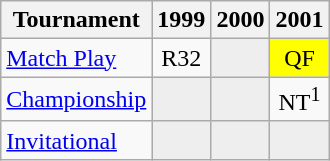<table class="wikitable" style="text-align:center;">
<tr>
<th>Tournament</th>
<th>1999</th>
<th>2000</th>
<th>2001</th>
</tr>
<tr>
<td align="left"><a href='#'>Match Play</a></td>
<td>R32</td>
<td style="background:#eeeeee;"></td>
<td style="background:yellow;">QF</td>
</tr>
<tr>
<td align="left"><a href='#'>Championship</a></td>
<td style="background:#eeeeee;"></td>
<td style="background:#eeeeee;"></td>
<td>NT<sup>1</sup></td>
</tr>
<tr>
<td align="left"><a href='#'>Invitational</a></td>
<td style="background:#eeeeee;"></td>
<td style="background:#eeeeee;"></td>
<td style="background:#eeeeee;"></td>
</tr>
</table>
